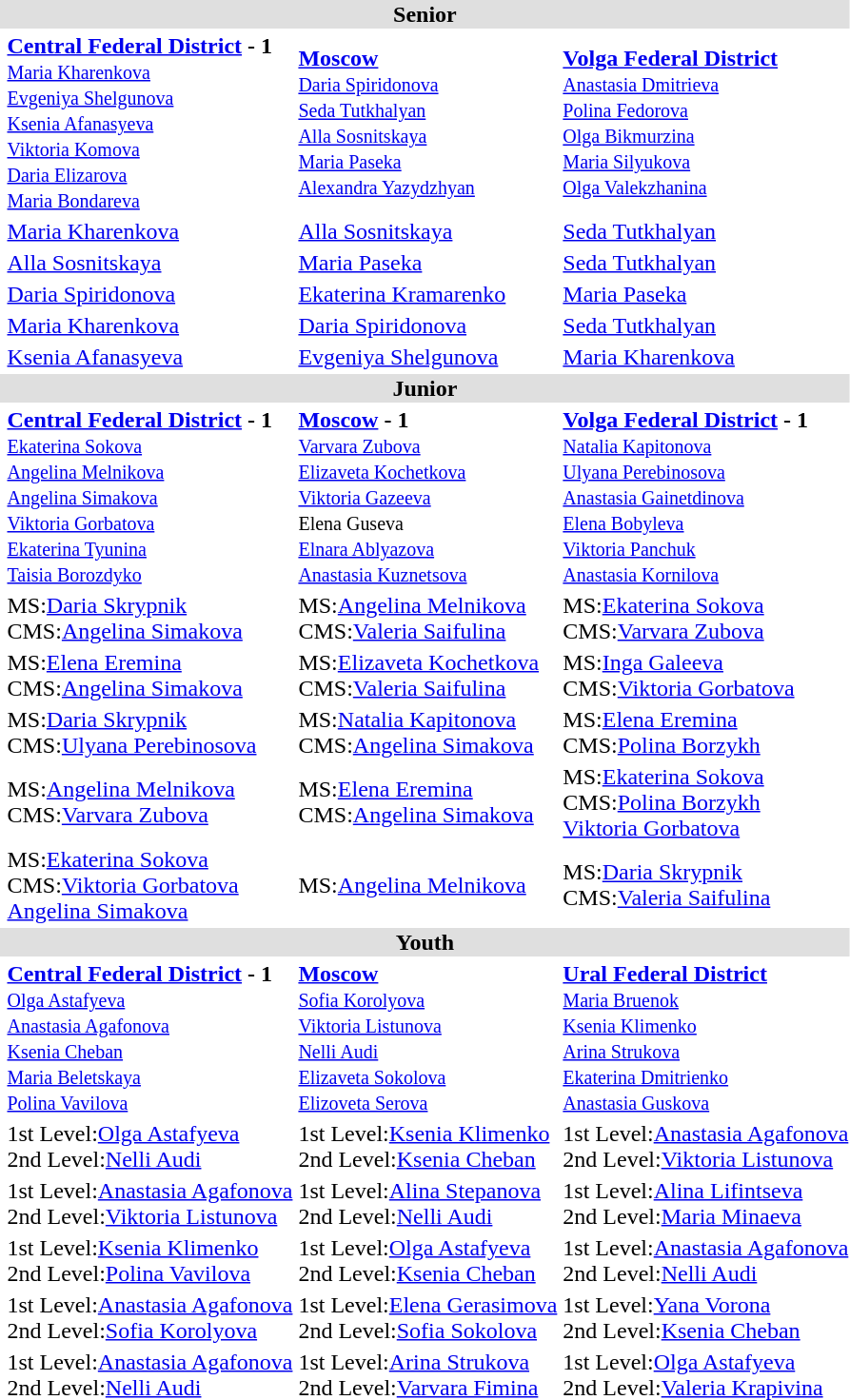<table>
<tr bgcolor="DFDFDF">
<td colspan="5" align="center"><strong>Senior</strong></td>
</tr>
<tr>
<td><br></td>
<td><strong><a href='#'>Central Federal District</a> - 1</strong><br><small><a href='#'>Maria Kharenkova</a><br><a href='#'>Evgeniya Shelgunova</a><br><a href='#'>Ksenia Afanasyeva</a><br><a href='#'>Viktoria Komova</a><br><a href='#'>Daria Elizarova</a><br><a href='#'>Maria Bondareva</a></small></td>
<td><strong><a href='#'>Moscow</a></strong><br><small><a href='#'>Daria Spiridonova</a><br><a href='#'>Seda Tutkhalyan</a><br><a href='#'>Alla Sosnitskaya</a><br><a href='#'>Maria Paseka</a><br><a href='#'>Alexandra Yazydzhyan</a></small></td>
<td><strong><a href='#'>Volga Federal District</a></strong><br><small><a href='#'>Anastasia Dmitrieva</a><br><a href='#'>Polina Fedorova</a><br><a href='#'>Olga Bikmurzina</a><br><a href='#'>Maria Silyukova</a><br><a href='#'>Olga Valekzhanina</a></small></td>
</tr>
<tr>
<td><br></td>
<td><a href='#'>Maria Kharenkova</a></td>
<td><a href='#'>Alla Sosnitskaya</a></td>
<td><a href='#'>Seda Tutkhalyan</a></td>
</tr>
<tr>
<td><br></td>
<td><a href='#'>Alla Sosnitskaya</a></td>
<td><a href='#'>Maria Paseka</a></td>
<td><a href='#'>Seda Tutkhalyan</a></td>
</tr>
<tr>
<td><br></td>
<td><a href='#'>Daria Spiridonova</a></td>
<td><a href='#'>Ekaterina Kramarenko</a></td>
<td><a href='#'>Maria Paseka</a></td>
</tr>
<tr>
<td><br></td>
<td><a href='#'>Maria Kharenkova</a></td>
<td><a href='#'>Daria Spiridonova</a></td>
<td><a href='#'>Seda Tutkhalyan</a></td>
</tr>
<tr>
<td><br></td>
<td><a href='#'>Ksenia Afanasyeva</a></td>
<td><a href='#'>Evgeniya Shelgunova</a></td>
<td><a href='#'>Maria Kharenkova</a></td>
</tr>
<tr bgcolor="DFDFDF">
<td colspan="5" align="center"><strong>Junior</strong></td>
</tr>
<tr>
<td><br></td>
<td><strong><a href='#'>Central Federal District</a> - 1</strong><br><small><a href='#'>Ekaterina Sokova</a><br><a href='#'>Angelina Melnikova</a><br><a href='#'>Angelina Simakova</a><br><a href='#'>Viktoria Gorbatova</a><br><a href='#'>Ekaterina Tyunina</a><br><a href='#'>Taisia Borozdyko</a></small></td>
<td><strong><a href='#'>Moscow</a> - 1</strong><br><small><a href='#'>Varvara Zubova</a><br><a href='#'>Elizaveta Kochetkova</a><br><a href='#'>Viktoria Gazeeva</a><br>Elena Guseva<br><a href='#'>Elnara Ablyazova</a><br><a href='#'>Anastasia Kuznetsova</a></small></td>
<td><strong><a href='#'>Volga Federal District</a> - 1</strong><br><small><a href='#'>Natalia Kapitonova</a><br><a href='#'>Ulyana Perebinosova</a><br><a href='#'>Anastasia Gainetdinova</a><br><a href='#'>Elena Bobyleva</a><br><a href='#'>Viktoria Panchuk</a><br><a href='#'>Anastasia Kornilova</a></small></td>
</tr>
<tr>
<td><br></td>
<td>MS:<a href='#'>Daria Skrypnik</a><br> CMS:<a href='#'>Angelina Simakova</a></td>
<td>MS:<a href='#'>Angelina Melnikova</a><br> CMS:<a href='#'>Valeria Saifulina</a></td>
<td>MS:<a href='#'>Ekaterina Sokova</a><br> CMS:<a href='#'>Varvara Zubova</a></td>
</tr>
<tr>
<td><br></td>
<td>MS:<a href='#'>Elena Eremina</a><br> CMS:<a href='#'>Angelina Simakova</a></td>
<td>MS:<a href='#'>Elizaveta Kochetkova</a><br> CMS:<a href='#'>Valeria Saifulina</a></td>
<td>MS:<a href='#'>Inga Galeeva</a><br> CMS:<a href='#'>Viktoria Gorbatova</a></td>
</tr>
<tr>
<td><br></td>
<td>MS:<a href='#'>Daria Skrypnik</a><br> CMS:<a href='#'>Ulyana Perebinosova</a></td>
<td>MS:<a href='#'>Natalia Kapitonova</a><br> CMS:<a href='#'>Angelina Simakova</a></td>
<td>MS:<a href='#'>Elena Eremina</a><br> CMS:<a href='#'>Polina Borzykh</a></td>
</tr>
<tr>
<td><br></td>
<td>MS:<a href='#'>Angelina Melnikova</a><br> CMS:<a href='#'>Varvara Zubova</a></td>
<td>MS:<a href='#'>Elena Eremina</a><br> CMS:<a href='#'>Angelina Simakova</a></td>
<td>MS:<a href='#'>Ekaterina Sokova</a><br> CMS:<a href='#'>Polina Borzykh</a><br><a href='#'>Viktoria Gorbatova</a></td>
</tr>
<tr>
<td><br></td>
<td>MS:<a href='#'>Ekaterina Sokova</a><br> CMS:<a href='#'>Viktoria Gorbatova</a><br><a href='#'>Angelina Simakova</a></td>
<td>MS:<a href='#'>Angelina Melnikova</a></td>
<td>MS:<a href='#'>Daria Skrypnik</a><br> CMS:<a href='#'>Valeria Saifulina</a></td>
</tr>
<tr bgcolor="DFDFDF">
<td colspan="5" align="center"><strong>Youth</strong></td>
</tr>
<tr>
<td><br></td>
<td><strong><a href='#'>Central Federal District</a> - 1</strong><br><small><a href='#'>Olga Astafyeva</a><br><a href='#'>Anastasia Agafonova</a><br><a href='#'>Ksenia Cheban</a><br><a href='#'>Maria Beletskaya</a><br><a href='#'>Polina Vavilova</a></small></td>
<td><strong><a href='#'>Moscow</a></strong><br><small><a href='#'>Sofia Korolyova</a><br><a href='#'>Viktoria Listunova</a><br><a href='#'>Nelli Audi</a><br><a href='#'>Elizaveta Sokolova</a><br><a href='#'>Elizoveta Serova</a></small></td>
<td><strong><a href='#'>Ural Federal District</a></strong><br><small><a href='#'>Maria Bruenok</a><br><a href='#'>Ksenia Klimenko</a><br><a href='#'>Arina Strukova</a><br><a href='#'>Ekaterina Dmitrienko</a><br><a href='#'>Anastasia Guskova</a></small></td>
</tr>
<tr>
<td><br></td>
<td>1st Level:<a href='#'>Olga Astafyeva</a><br> 2nd Level:<a href='#'>Nelli Audi</a></td>
<td>1st Level:<a href='#'>Ksenia Klimenko</a><br> 2nd Level:<a href='#'>Ksenia Cheban</a></td>
<td>1st Level:<a href='#'>Anastasia Agafonova</a><br> 2nd Level:<a href='#'>Viktoria Listunova</a></td>
</tr>
<tr>
<td><br></td>
<td>1st Level:<a href='#'>Anastasia Agafonova</a><br> 2nd Level:<a href='#'>Viktoria Listunova</a></td>
<td>1st Level:<a href='#'>Alina Stepanova</a><br> 2nd Level:<a href='#'>Nelli Audi</a></td>
<td>1st Level:<a href='#'>Alina Lifintseva</a><br> 2nd Level:<a href='#'>Maria Minaeva</a></td>
</tr>
<tr>
<td><br></td>
<td>1st Level:<a href='#'>Ksenia Klimenko</a><br> 2nd Level:<a href='#'>Polina Vavilova</a></td>
<td>1st Level:<a href='#'>Olga Astafyeva</a><br> 2nd Level:<a href='#'>Ksenia Cheban</a></td>
<td>1st Level:<a href='#'>Anastasia Agafonova</a><br> 2nd Level:<a href='#'>Nelli Audi</a></td>
</tr>
<tr>
<td><br></td>
<td>1st Level:<a href='#'>Anastasia Agafonova</a><br> 2nd Level:<a href='#'>Sofia Korolyova</a></td>
<td>1st Level:<a href='#'>Elena Gerasimova</a><br> 2nd Level:<a href='#'>Sofia Sokolova</a></td>
<td>1st Level:<a href='#'>Yana Vorona</a><br> 2nd Level:<a href='#'>Ksenia Cheban</a></td>
</tr>
<tr>
<td><br></td>
<td>1st Level:<a href='#'>Anastasia Agafonova</a><br> 2nd Level:<a href='#'>Nelli Audi</a></td>
<td>1st Level:<a href='#'>Arina Strukova</a><br> 2nd Level:<a href='#'>Varvara Fimina</a></td>
<td>1st Level:<a href='#'>Olga Astafyeva</a><br> 2nd Level:<a href='#'>Valeria Krapivina</a></td>
</tr>
</table>
